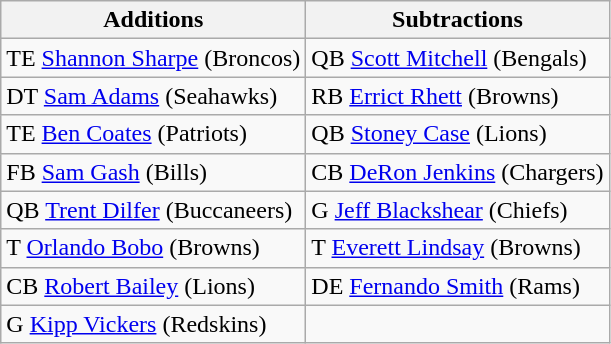<table class="wikitable">
<tr>
<th>Additions</th>
<th>Subtractions</th>
</tr>
<tr>
<td>TE <a href='#'>Shannon Sharpe</a> (Broncos)</td>
<td>QB <a href='#'>Scott Mitchell</a> (Bengals)</td>
</tr>
<tr>
<td>DT <a href='#'>Sam Adams</a> (Seahawks)</td>
<td>RB <a href='#'>Errict Rhett</a> (Browns)</td>
</tr>
<tr>
<td>TE <a href='#'>Ben Coates</a> (Patriots)</td>
<td>QB <a href='#'>Stoney Case</a> (Lions)</td>
</tr>
<tr>
<td>FB <a href='#'>Sam Gash</a> (Bills)</td>
<td>CB <a href='#'>DeRon Jenkins</a> (Chargers)</td>
</tr>
<tr>
<td>QB <a href='#'>Trent Dilfer</a> (Buccaneers)</td>
<td>G <a href='#'>Jeff Blackshear</a> (Chiefs)</td>
</tr>
<tr>
<td>T <a href='#'>Orlando Bobo</a> (Browns)</td>
<td>T <a href='#'>Everett Lindsay</a> (Browns)</td>
</tr>
<tr>
<td>CB <a href='#'>Robert Bailey</a> (Lions)</td>
<td>DE <a href='#'>Fernando Smith</a> (Rams)</td>
</tr>
<tr>
<td>G <a href='#'>Kipp Vickers</a> (Redskins)</td>
<td></td>
</tr>
</table>
